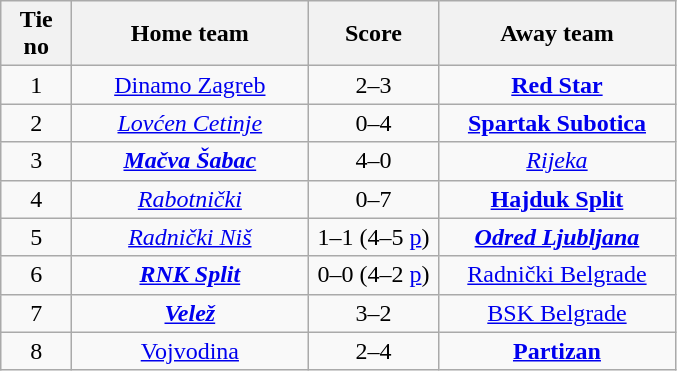<table class="wikitable" style="text-align: center">
<tr>
<th width=40>Tie no</th>
<th width=150>Home team</th>
<th width=80>Score</th>
<th width=150>Away team</th>
</tr>
<tr>
<td>1</td>
<td><a href='#'>Dinamo Zagreb</a></td>
<td>2–3</td>
<td><strong><a href='#'>Red Star</a></strong></td>
</tr>
<tr>
<td>2</td>
<td><em><a href='#'>Lovćen Cetinje</a></em></td>
<td>0–4</td>
<td><strong><a href='#'>Spartak Subotica</a></strong></td>
</tr>
<tr>
<td>3</td>
<td><strong><em><a href='#'>Mačva Šabac</a></em></strong></td>
<td>4–0</td>
<td><em><a href='#'>Rijeka</a></em></td>
</tr>
<tr>
<td>4</td>
<td><em><a href='#'>Rabotnički</a></em></td>
<td>0–7</td>
<td><strong><a href='#'>Hajduk Split</a></strong></td>
</tr>
<tr>
<td>5</td>
<td><em><a href='#'>Radnički Niš</a></em></td>
<td>1–1 (4–5 <a href='#'>p</a>)</td>
<td><strong><em><a href='#'>Odred Ljubljana</a></em></strong></td>
</tr>
<tr>
<td>6</td>
<td><strong><em><a href='#'>RNK Split</a></em></strong></td>
<td>0–0 (4–2 <a href='#'>p</a>)</td>
<td><a href='#'>Radnički Belgrade</a></td>
</tr>
<tr>
<td>7</td>
<td><strong><em><a href='#'>Velež</a></em></strong></td>
<td>3–2</td>
<td><a href='#'>BSK Belgrade</a></td>
</tr>
<tr>
<td>8</td>
<td><a href='#'>Vojvodina</a></td>
<td>2–4</td>
<td><strong><a href='#'>Partizan</a></strong></td>
</tr>
</table>
